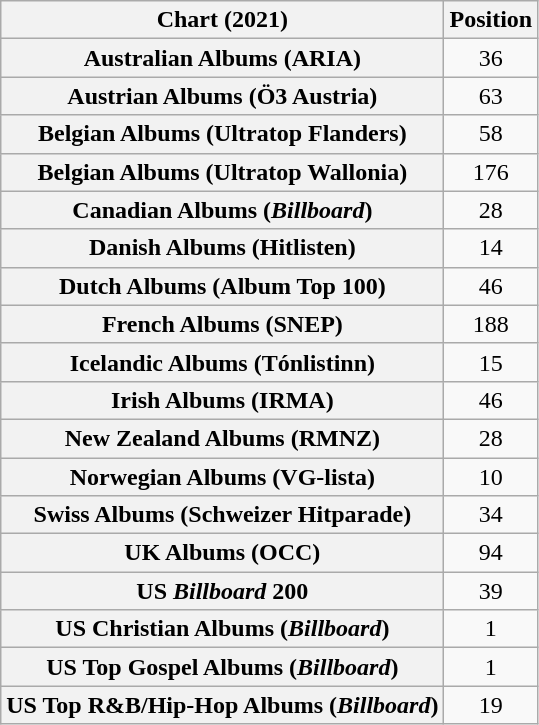<table class="wikitable sortable plainrowheaders" style="text-align:center">
<tr>
<th scope="col">Chart (2021)</th>
<th scope="col">Position</th>
</tr>
<tr>
<th scope="row">Australian Albums (ARIA)</th>
<td>36</td>
</tr>
<tr>
<th scope="row">Austrian Albums (Ö3 Austria)</th>
<td>63</td>
</tr>
<tr>
<th scope="row">Belgian Albums (Ultratop Flanders)</th>
<td>58</td>
</tr>
<tr>
<th scope="row">Belgian Albums (Ultratop Wallonia)</th>
<td>176</td>
</tr>
<tr>
<th scope="row">Canadian Albums (<em>Billboard</em>)</th>
<td>28</td>
</tr>
<tr>
<th scope="row">Danish Albums (Hitlisten)</th>
<td>14</td>
</tr>
<tr>
<th scope="row">Dutch Albums (Album Top 100)</th>
<td>46</td>
</tr>
<tr>
<th scope="row">French Albums (SNEP)</th>
<td>188</td>
</tr>
<tr>
<th scope="row">Icelandic Albums (Tónlistinn)</th>
<td>15</td>
</tr>
<tr>
<th scope="row">Irish Albums (IRMA)</th>
<td>46</td>
</tr>
<tr>
<th scope="row">New Zealand Albums (RMNZ)</th>
<td>28</td>
</tr>
<tr>
<th scope="row">Norwegian Albums (VG-lista)</th>
<td>10</td>
</tr>
<tr>
<th scope="row">Swiss Albums (Schweizer Hitparade)</th>
<td>34</td>
</tr>
<tr>
<th scope="row">UK Albums (OCC)</th>
<td>94</td>
</tr>
<tr>
<th scope="row">US <em>Billboard</em> 200</th>
<td>39</td>
</tr>
<tr>
<th scope="row">US Christian Albums (<em>Billboard</em>)</th>
<td>1</td>
</tr>
<tr>
<th scope="row">US Top Gospel Albums (<em>Billboard</em>)</th>
<td>1</td>
</tr>
<tr>
<th scope="row">US Top R&B/Hip-Hop Albums (<em>Billboard</em>)</th>
<td>19</td>
</tr>
</table>
